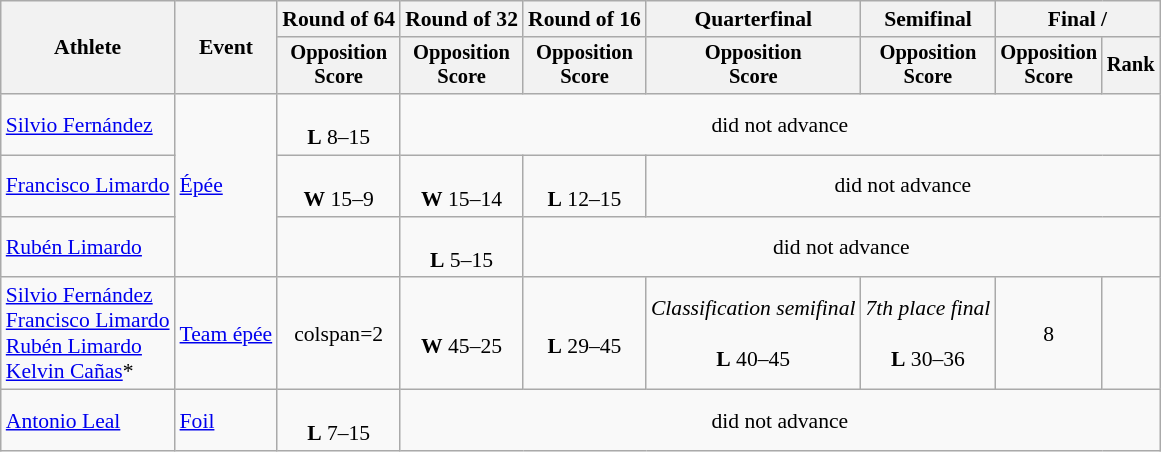<table class="wikitable" style="font-size:90%">
<tr>
<th rowspan=2>Athlete</th>
<th rowspan=2>Event</th>
<th>Round of 64</th>
<th>Round of 32</th>
<th>Round of 16</th>
<th>Quarterfinal</th>
<th>Semifinal</th>
<th colspan=2>Final / </th>
</tr>
<tr style="font-size:95%">
<th>Opposition<br>Score</th>
<th>Opposition<br>Score</th>
<th>Opposition<br>Score</th>
<th>Opposition<br>Score</th>
<th>Opposition<br>Score</th>
<th>Opposition<br>Score</th>
<th>Rank</th>
</tr>
<tr align=center>
<td align=left><a href='#'>Silvio Fernández</a></td>
<td align=left rowspan=3><a href='#'>Épée</a></td>
<td><br><strong>L</strong> 8–15</td>
<td colspan=6>did not advance</td>
</tr>
<tr align=center>
<td align=left><a href='#'>Francisco Limardo</a></td>
<td><br><strong>W</strong> 15–9</td>
<td><br><strong>W</strong> 15–14</td>
<td><br><strong>L</strong> 12–15</td>
<td colspan=4>did not advance</td>
</tr>
<tr align=center>
<td align=left><a href='#'>Rubén Limardo</a></td>
<td></td>
<td><br><strong>L</strong> 5–15</td>
<td colspan=5>did not advance</td>
</tr>
<tr align=center>
<td align=left><a href='#'>Silvio Fernández</a><br><a href='#'>Francisco Limardo</a><br><a href='#'>Rubén Limardo</a><br><a href='#'>Kelvin Cañas</a>*</td>
<td align=left><a href='#'>Team épée</a></td>
<td>colspan=2 </td>
<td><br><strong>W</strong> 45–25</td>
<td><br><strong>L</strong> 29–45</td>
<td><em>Classification semifinal</em><br><br><strong>L</strong> 40–45</td>
<td><em>7th place final</em><br><br><strong>L</strong> 30–36</td>
<td>8</td>
</tr>
<tr align=center>
<td align=left><a href='#'>Antonio Leal</a></td>
<td align=left><a href='#'>Foil</a></td>
<td><br><strong>L</strong> 7–15</td>
<td colspan=6>did not advance</td>
</tr>
</table>
